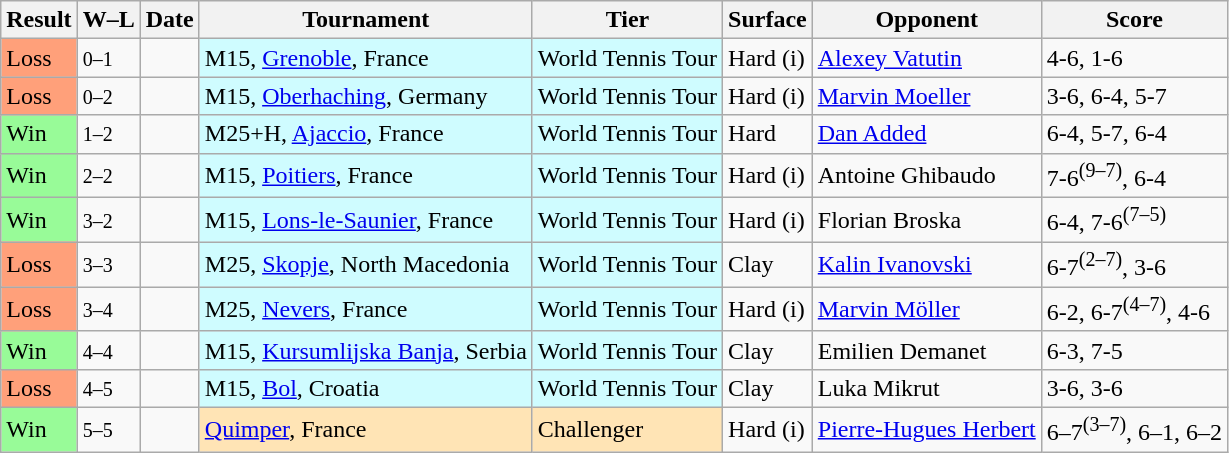<table class="sortable wikitable">
<tr>
<th>Result</th>
<th class="unsortable">W–L</th>
<th>Date</th>
<th>Tournament</th>
<th>Tier</th>
<th>Surface</th>
<th>Opponent</th>
<th class="unsortable">Score</th>
</tr>
<tr>
<td bgcolor=FFA07A>Loss</td>
<td><small>0–1</small></td>
<td></td>
<td style="background:#cffcff;">M15, <a href='#'>Grenoble</a>, France</td>
<td style="background:#cffcff;">World Tennis Tour</td>
<td>Hard (i)</td>
<td> <a href='#'>Alexey Vatutin</a></td>
<td>4-6, 1-6</td>
</tr>
<tr>
<td bgcolor=FFA07A>Loss</td>
<td><small>0–2</small></td>
<td></td>
<td style="background:#cffcff;">M15, <a href='#'>Oberhaching</a>, Germany</td>
<td style="background:#cffcff;">World Tennis Tour</td>
<td>Hard (i)</td>
<td> <a href='#'>Marvin Moeller</a></td>
<td>3-6, 6-4, 5-7</td>
</tr>
<tr>
<td bgcolor=98fb98>Win</td>
<td><small>1–2</small></td>
<td></td>
<td style="background:#cffcff;">M25+H, <a href='#'>Ajaccio</a>, France</td>
<td style="background:#cffcff;">World Tennis Tour</td>
<td>Hard</td>
<td> <a href='#'>Dan Added</a></td>
<td>6-4, 5-7, 6-4</td>
</tr>
<tr>
<td bgcolor=98fb98>Win</td>
<td><small>2–2</small></td>
<td></td>
<td style="background:#cffcff;">M15, <a href='#'>Poitiers</a>, France</td>
<td style="background:#cffcff;">World Tennis Tour</td>
<td>Hard (i)</td>
<td> Antoine Ghibaudo</td>
<td>7-6<sup>(9–7)</sup>, 6-4</td>
</tr>
<tr>
<td bgcolor=98fb98>Win</td>
<td><small>3–2</small></td>
<td></td>
<td style="background:#cffcff;">M15, <a href='#'>Lons-le-Saunier</a>, France</td>
<td style="background:#cffcff;">World Tennis Tour</td>
<td>Hard (i)</td>
<td> Florian Broska</td>
<td>6-4, 7-6<sup>(7–5)</sup></td>
</tr>
<tr>
<td bgcolor=FFA07A>Loss</td>
<td><small>3–3</small></td>
<td></td>
<td style="background:#cffcff;">M25, <a href='#'>Skopje</a>, North Macedonia</td>
<td style="background:#cffcff;">World Tennis Tour</td>
<td>Clay</td>
<td> <a href='#'>Kalin Ivanovski</a></td>
<td>6-7<sup>(2–7)</sup>, 3-6</td>
</tr>
<tr>
<td bgcolor=FFA07A>Loss</td>
<td><small>3–4</small></td>
<td></td>
<td style="background:#cffcff;">M25, <a href='#'>Nevers</a>, France</td>
<td style="background:#cffcff;">World Tennis Tour</td>
<td>Hard (i)</td>
<td> <a href='#'>Marvin Möller</a></td>
<td>6-2, 6-7<sup>(4–7)</sup>, 4-6</td>
</tr>
<tr>
<td bgcolor=98fb98>Win</td>
<td><small>4–4</small></td>
<td></td>
<td style="background:#cffcff;">M15, <a href='#'>Kursumlijska Banja</a>, Serbia</td>
<td style="background:#cffcff;">World Tennis Tour</td>
<td>Clay</td>
<td> Emilien Demanet</td>
<td>6-3, 7-5</td>
</tr>
<tr>
<td bgcolor=FFA07A>Loss</td>
<td><small>4–5</small></td>
<td></td>
<td style="background:#cffcff;">M15, <a href='#'>Bol</a>, Croatia</td>
<td style="background:#cffcff;">World Tennis Tour</td>
<td>Clay</td>
<td> Luka Mikrut</td>
<td>3-6, 3-6</td>
</tr>
<tr>
<td bgcolor=98fb98>Win</td>
<td><small>5–5</small></td>
<td><a href='#'></a></td>
<td style="background:moccasin;"><a href='#'>Quimper</a>, France</td>
<td style="background:moccasin;">Challenger</td>
<td>Hard (i)</td>
<td> <a href='#'>Pierre-Hugues Herbert</a></td>
<td>6–7<sup>(3–7)</sup>, 6–1, 6–2</td>
</tr>
</table>
